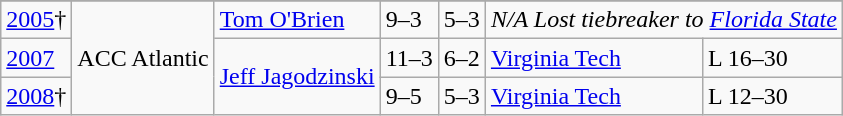<table class="wikitable">
<tr>
</tr>
<tr>
<td><a href='#'>2005</a>†</td>
<td rowspan="3">ACC Atlantic</td>
<td><a href='#'>Tom O'Brien</a></td>
<td>9–3</td>
<td>5–3</td>
<td colspan="2"><em>N/A Lost tiebreaker to <a href='#'>Florida State</a></em></td>
</tr>
<tr>
<td><a href='#'>2007</a></td>
<td rowspan="2"><a href='#'>Jeff Jagodzinski</a></td>
<td>11–3</td>
<td>6–2</td>
<td><a href='#'>Virginia Tech</a></td>
<td>L 16–30</td>
</tr>
<tr>
<td><a href='#'>2008</a>†</td>
<td>9–5</td>
<td>5–3</td>
<td><a href='#'>Virginia Tech</a></td>
<td>L 12–30</td>
</tr>
</table>
